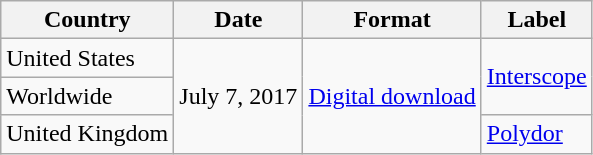<table class="wikitable">
<tr>
<th>Country</th>
<th>Date</th>
<th>Format</th>
<th>Label</th>
</tr>
<tr>
<td>United States</td>
<td rowspan="3">July 7, 2017</td>
<td rowspan="3"><a href='#'>Digital download</a></td>
<td rowspan="2"><a href='#'>Interscope</a></td>
</tr>
<tr>
<td>Worldwide</td>
</tr>
<tr>
<td>United Kingdom</td>
<td><a href='#'>Polydor</a></td>
</tr>
</table>
